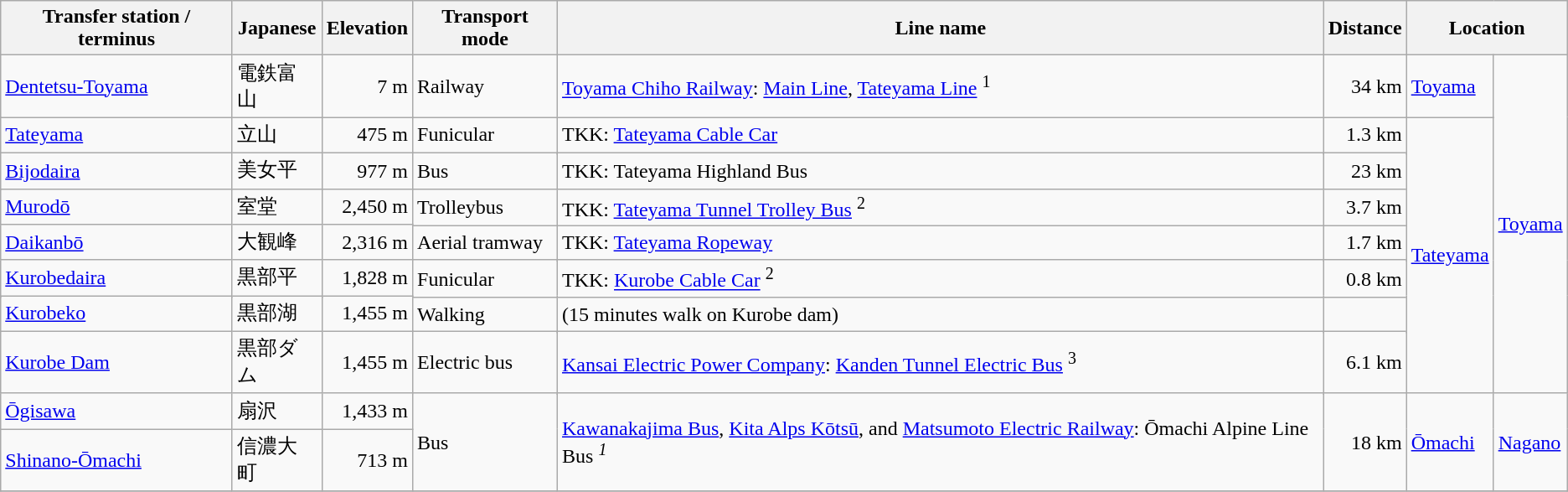<table class="wikitable">
<tr>
<th>Transfer station / terminus</th>
<th>Japanese</th>
<th>Elevation</th>
<th>Transport mode</th>
<th>Line name</th>
<th>Distance</th>
<th colspan=2>Location</th>
</tr>
<tr>
<td><a href='#'>Dentetsu-Toyama</a></td>
<td>電鉄富山</td>
<td align=right>7 m</td>
<td rowspan=2>Railway</td>
<td rowspan=2><a href='#'>Toyama Chiho Railway</a>: <a href='#'>Main Line</a>, <a href='#'>Tateyama Line</a> <sup>1</sup></td>
<td rowspan=2 align=right>34 km</td>
<td><a href='#'>Toyama</a></td>
<td rowspan=15><a href='#'>Toyama</a></td>
</tr>
<tr>
<td rowspan=2><a href='#'>Tateyama</a></td>
<td rowspan=2>立山</td>
<td rowspan=2 align=right>475 m</td>
<td rowspan=14><a href='#'>Tateyama</a></td>
</tr>
<tr>
<td rowspan=2>Funicular</td>
<td rowspan=2>TKK: <a href='#'>Tateyama Cable Car</a></td>
<td rowspan=2 align=right>1.3 km</td>
</tr>
<tr>
<td rowspan=2><a href='#'>Bijodaira</a></td>
<td rowspan=2>美女平</td>
<td rowspan=2 align=right>977 m</td>
</tr>
<tr>
<td rowspan=2>Bus</td>
<td rowspan=2>TKK: Tateyama Highland Bus</td>
<td rowspan=2 align=right>23 km</td>
</tr>
<tr>
<td rowspan=2><a href='#'>Murodō</a></td>
<td rowspan=2>室堂</td>
<td rowspan=2 align=right>2,450 m</td>
</tr>
<tr>
<td rowspan=2>Trolleybus</td>
<td rowspan=2>TKK: <a href='#'>Tateyama Tunnel Trolley Bus</a> <sup>2</sup></td>
<td rowspan=2 align=right>3.7 km</td>
</tr>
<tr>
<td rowspan=2><a href='#'>Daikanbō</a></td>
<td rowspan=2>大観峰</td>
<td rowspan=2 align=right>2,316 m</td>
</tr>
<tr>
<td rowspan=2>Aerial tramway</td>
<td rowspan=2>TKK: <a href='#'>Tateyama Ropeway</a></td>
<td rowspan=2 align=right>1.7 km</td>
</tr>
<tr>
<td rowspan=2><a href='#'>Kurobedaira</a></td>
<td rowspan=2>黒部平</td>
<td rowspan=2 align=right>1,828 m</td>
</tr>
<tr>
<td rowspan=2>Funicular</td>
<td rowspan=2>TKK: <a href='#'>Kurobe Cable Car</a> <sup>2</sup></td>
<td rowspan=2 align=right>0.8 km</td>
</tr>
<tr>
<td rowspan=2><a href='#'>Kurobeko</a></td>
<td rowspan=2>黒部湖</td>
<td rowspan=2 align=right>1,455 m</td>
</tr>
<tr>
<td rowspan=2>Walking</td>
<td rowspan=2>(15 minutes walk on Kurobe dam)</td>
<td rowspan=2></td>
</tr>
<tr>
<td rowspan=2><a href='#'>Kurobe Dam</a></td>
<td rowspan=2>黒部ダム</td>
<td rowspan=2 align=right>1,455 m</td>
</tr>
<tr>
<td rowspan=2>Electric bus</td>
<td rowspan=2><a href='#'>Kansai Electric Power Company</a>: <a href='#'>Kanden Tunnel Electric Bus</a> <sup>3</sup></td>
<td rowspan=2 align=right>6.1 km</td>
</tr>
<tr>
<td rowspan=2><a href='#'>Ōgisawa</a></td>
<td rowspan=2>扇沢</td>
<td rowspan=2 align=right>1,433 m</td>
<td rowspan=3><a href='#'>Ōmachi</a></td>
<td rowspan=3><a href='#'>Nagano</a></td>
</tr>
<tr>
<td rowspan=2>Bus</td>
<td rowspan=2><a href='#'>Kawanakajima Bus</a>, <a href='#'>Kita Alps Kōtsū</a>, and <a href='#'>Matsumoto Electric Railway</a>: Ōmachi Alpine Line Bus<em> <sup>1</sup></td>
<td rowspan=2 align=right>18 km</td>
</tr>
<tr>
<td><a href='#'>Shinano-Ōmachi</a></td>
<td>信濃大町</td>
<td align=right>713 m</td>
</tr>
<tr>
</tr>
</table>
